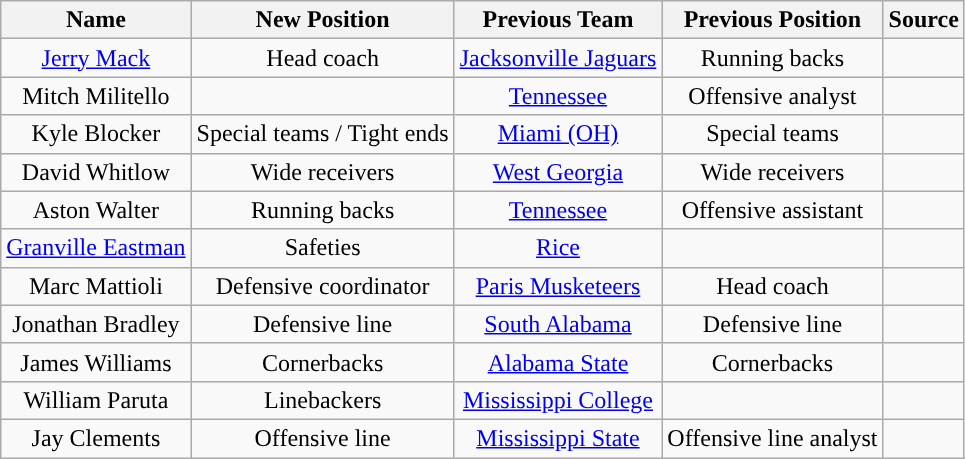<table class="wikitable">
<tr>
<th style="text-align:center; ">Name</th>
<th style="text-align:center; ">New Position</th>
<th style="text-align:center; ">Previous Team</th>
<th style="text-align:center; ">Previous Position</th>
<th style="text-align:center; ">Source</th>
</tr>
<tr align="center">
<td><a href='#'>Jerry Mack</a></td>
<td>Head coach</td>
<td><a href='#'>Jacksonville Jaguars</a></td>
<td>Running backs</td>
<td></td>
</tr>
<tr align="center">
<td>Mitch Militello</td>
<td></td>
<td><a href='#'>Tennessee</a></td>
<td>Offensive analyst</td>
<td></td>
</tr>
<tr align="center">
<td>Kyle Blocker</td>
<td>Special teams / Tight ends</td>
<td><a href='#'>Miami (OH)</a></td>
<td>Special teams</td>
<td></td>
</tr>
<tr align="center">
<td>David Whitlow</td>
<td>Wide receivers</td>
<td><a href='#'>West Georgia</a></td>
<td>Wide receivers</td>
<td></td>
</tr>
<tr align="center">
<td>Aston Walter</td>
<td>Running backs</td>
<td><a href='#'>Tennessee</a></td>
<td>Offensive assistant</td>
<td></td>
</tr>
<tr align="center">
<td><a href='#'>Granville Eastman</a></td>
<td>Safeties</td>
<td><a href='#'>Rice</a></td>
<td></td>
<td></td>
</tr>
<tr align="center">
<td>Marc Mattioli</td>
<td>Defensive coordinator</td>
<td><a href='#'>Paris Musketeers</a></td>
<td>Head coach</td>
<td></td>
</tr>
<tr align="center">
<td>Jonathan Bradley</td>
<td>Defensive line</td>
<td><a href='#'>South Alabama</a></td>
<td>Defensive line</td>
<td></td>
</tr>
<tr align="center">
<td>James Williams</td>
<td>Cornerbacks</td>
<td><a href='#'>Alabama State</a></td>
<td>Cornerbacks</td>
<td></td>
</tr>
<tr align="center">
<td>William Paruta</td>
<td>Linebackers</td>
<td><a href='#'>Mississippi College</a></td>
<td></td>
<td></td>
</tr>
<tr align="center">
<td>Jay Clements</td>
<td>Offensive line</td>
<td><a href='#'>Mississippi State</a></td>
<td>Offensive line analyst</td>
<td></td>
</tr>
</table>
